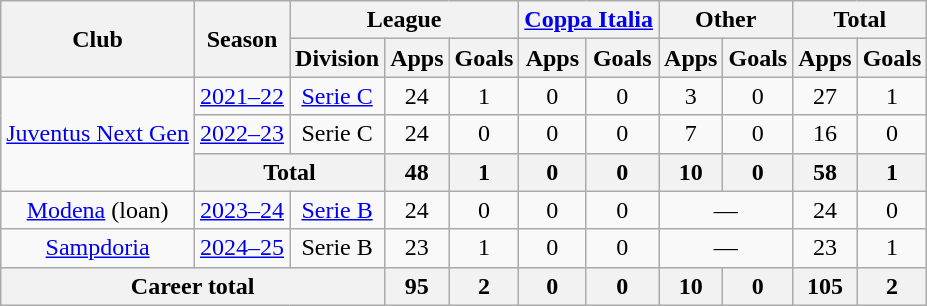<table class="wikitable" style="text-align:center">
<tr>
<th rowspan="2">Club</th>
<th rowspan="2">Season</th>
<th colspan="3">League</th>
<th colspan="2"><a href='#'>Coppa Italia</a></th>
<th colspan="2">Other</th>
<th colspan="2">Total</th>
</tr>
<tr>
<th>Division</th>
<th>Apps</th>
<th>Goals</th>
<th>Apps</th>
<th>Goals</th>
<th>Apps</th>
<th>Goals</th>
<th>Apps</th>
<th>Goals</th>
</tr>
<tr>
<td rowspan="3"><a href='#'>Juventus Next Gen</a></td>
<td><a href='#'>2021–22</a></td>
<td><a href='#'>Serie C</a></td>
<td>24</td>
<td>1</td>
<td>0</td>
<td>0</td>
<td>3</td>
<td>0</td>
<td>27</td>
<td>1</td>
</tr>
<tr>
<td><a href='#'>2022–23</a></td>
<td>Serie C</td>
<td>24</td>
<td>0</td>
<td>0</td>
<td>0</td>
<td>7</td>
<td>0</td>
<td 0>16</td>
<td>0</td>
</tr>
<tr>
<th colspan="2">Total</th>
<th>48</th>
<th>1</th>
<th>0</th>
<th>0</th>
<th>10</th>
<th>0</th>
<th>58</th>
<th>1</th>
</tr>
<tr>
<td><a href='#'>Modena</a> (loan)</td>
<td><a href='#'>2023–24</a></td>
<td><a href='#'>Serie B</a></td>
<td>24</td>
<td>0</td>
<td>0</td>
<td>0</td>
<td colspan="2">—</td>
<td>24</td>
<td>0</td>
</tr>
<tr>
<td><a href='#'>Sampdoria</a></td>
<td><a href='#'>2024–25</a></td>
<td>Serie B</td>
<td>23</td>
<td>1</td>
<td>0</td>
<td>0</td>
<td colspan="2">—</td>
<td>23</td>
<td>1</td>
</tr>
<tr>
<th colspan="3">Career total</th>
<th>95</th>
<th>2</th>
<th>0</th>
<th>0</th>
<th>10</th>
<th>0</th>
<th>105</th>
<th>2</th>
</tr>
</table>
